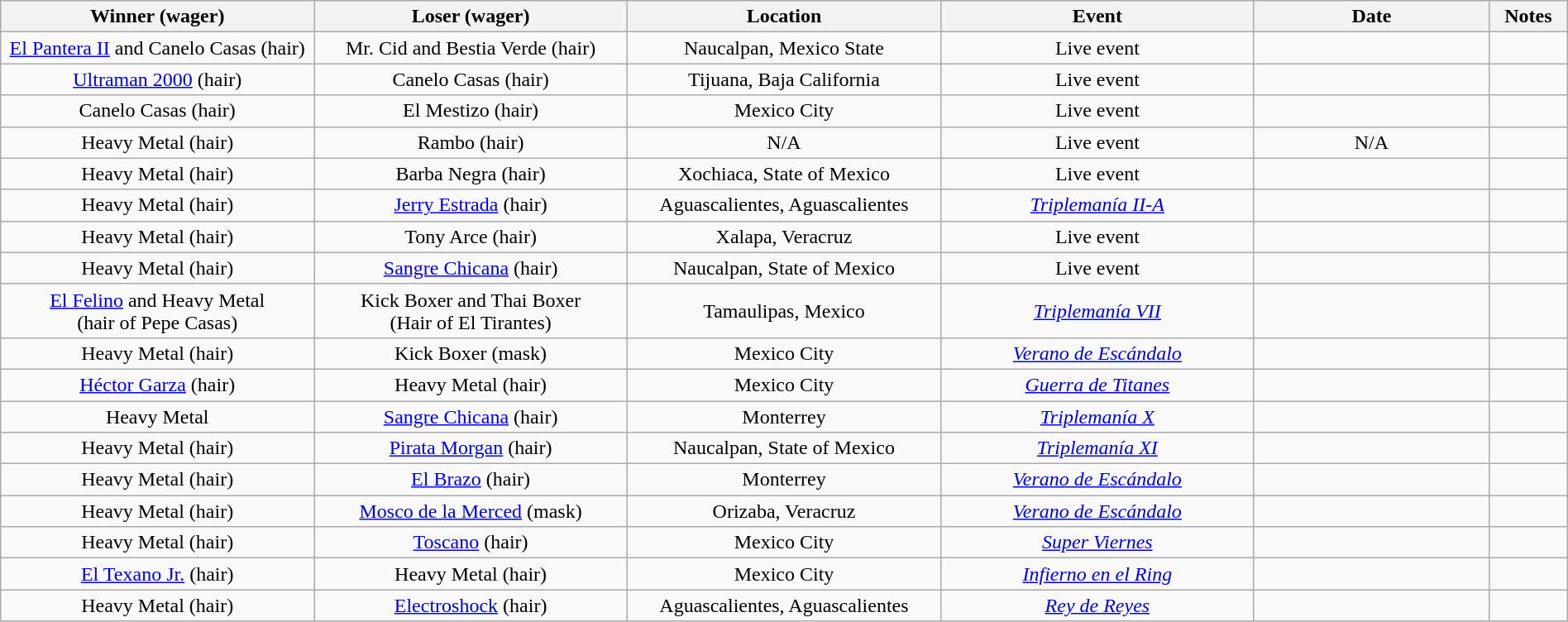<table class="wikitable sortable" width=100%  style="text-align: center">
<tr>
<th width=20% scope="col">Winner (wager)</th>
<th width=20% scope="col">Loser (wager)</th>
<th width=20% scope="col">Location</th>
<th width=20% scope="col">Event</th>
<th width=15% scope="col">Date</th>
<th class="unsortable" width=5% scope="col">Notes</th>
</tr>
<tr>
<td><a href='#'>El Pantera II</a> and Canelo Casas (hair)</td>
<td>Mr. Cid and Bestia Verde (hair)</td>
<td>Naucalpan, Mexico State</td>
<td>Live event</td>
<td></td>
<td> </td>
</tr>
<tr>
<td><a href='#'>Ultraman 2000</a> (hair)</td>
<td>Canelo Casas (hair)</td>
<td>Tijuana, Baja California</td>
<td>Live event</td>
<td></td>
<td> </td>
</tr>
<tr>
<td>Canelo Casas (hair)</td>
<td>El Mestizo (hair)</td>
<td>Mexico City</td>
<td>Live event</td>
<td></td>
<td> </td>
</tr>
<tr>
<td>Heavy Metal (hair)</td>
<td>Rambo (hair)</td>
<td>N/A</td>
<td>Live event</td>
<td>N/A</td>
<td> </td>
</tr>
<tr>
<td>Heavy Metal (hair)</td>
<td>Barba Negra (hair)</td>
<td>Xochiaca, State of Mexico</td>
<td>Live event</td>
<td></td>
<td> </td>
</tr>
<tr>
<td>Heavy Metal (hair)</td>
<td><a href='#'>Jerry Estrada</a> (hair)</td>
<td>Aguascalientes, Aguascalientes</td>
<td><em><a href='#'>Triplemanía II-A</a></em></td>
<td></td>
<td> </td>
</tr>
<tr>
<td>Heavy Metal (hair)</td>
<td>Tony Arce (hair)</td>
<td>Xalapa, Veracruz</td>
<td>Live event</td>
<td></td>
<td> </td>
</tr>
<tr>
<td>Heavy Metal (hair)</td>
<td><a href='#'>Sangre Chicana</a> (hair)</td>
<td>Naucalpan, State of Mexico</td>
<td>Live event</td>
<td></td>
<td> </td>
</tr>
<tr>
<td><a href='#'>El Felino</a> and Heavy Metal<br>(hair of Pepe Casas)</td>
<td>Kick Boxer and Thai Boxer<br>(Hair of El Tirantes)</td>
<td>Tamaulipas, Mexico</td>
<td><em><a href='#'>Triplemanía VII</a></em></td>
<td></td>
<td></td>
</tr>
<tr>
<td>Heavy Metal (hair)</td>
<td>Kick Boxer (mask)</td>
<td>Mexico City</td>
<td><em><a href='#'>Verano de Escándalo</a></em></td>
<td></td>
<td></td>
</tr>
<tr>
<td><a href='#'>Héctor Garza</a> (hair)</td>
<td>Heavy Metal (hair)</td>
<td>Mexico City</td>
<td><em><a href='#'>Guerra de Titanes</a></em></td>
<td></td>
<td></td>
</tr>
<tr>
<td>Heavy Metal</td>
<td><a href='#'>Sangre Chicana</a> (hair)</td>
<td>Monterrey</td>
<td><em><a href='#'>Triplemanía X</a></em></td>
<td></td>
<td></td>
</tr>
<tr>
<td>Heavy Metal (hair)</td>
<td><a href='#'>Pirata Morgan</a> (hair)</td>
<td>Naucalpan, State of Mexico</td>
<td><em><a href='#'>Triplemanía XI</a></em></td>
<td></td>
<td></td>
</tr>
<tr>
<td>Heavy Metal (hair)</td>
<td><a href='#'>El Brazo</a> (hair)</td>
<td>Monterrey</td>
<td><em><a href='#'>Verano de Escándalo</a></em></td>
<td></td>
<td></td>
</tr>
<tr>
<td>Heavy Metal (hair)</td>
<td><a href='#'>Mosco de la Merced</a> (mask)</td>
<td>Orizaba, Veracruz</td>
<td><em><a href='#'>Verano de Escándalo</a></em></td>
<td></td>
<td></td>
</tr>
<tr>
<td>Heavy Metal (hair)</td>
<td><a href='#'>Toscano</a> (hair)</td>
<td>Mexico City</td>
<td><em><a href='#'>Super Viernes</a></em></td>
<td></td>
<td></td>
</tr>
<tr>
<td><a href='#'>El Texano Jr.</a> (hair)</td>
<td>Heavy Metal (hair)</td>
<td>Mexico City</td>
<td><em><a href='#'>Infierno en el Ring</a></em></td>
<td></td>
<td></td>
</tr>
<tr>
<td>Heavy Metal (hair)</td>
<td><a href='#'>Electroshock</a> (hair)</td>
<td>Aguascalientes, Aguascalientes</td>
<td><em><a href='#'>Rey de Reyes</a></em></td>
<td></td>
<td></td>
</tr>
</table>
